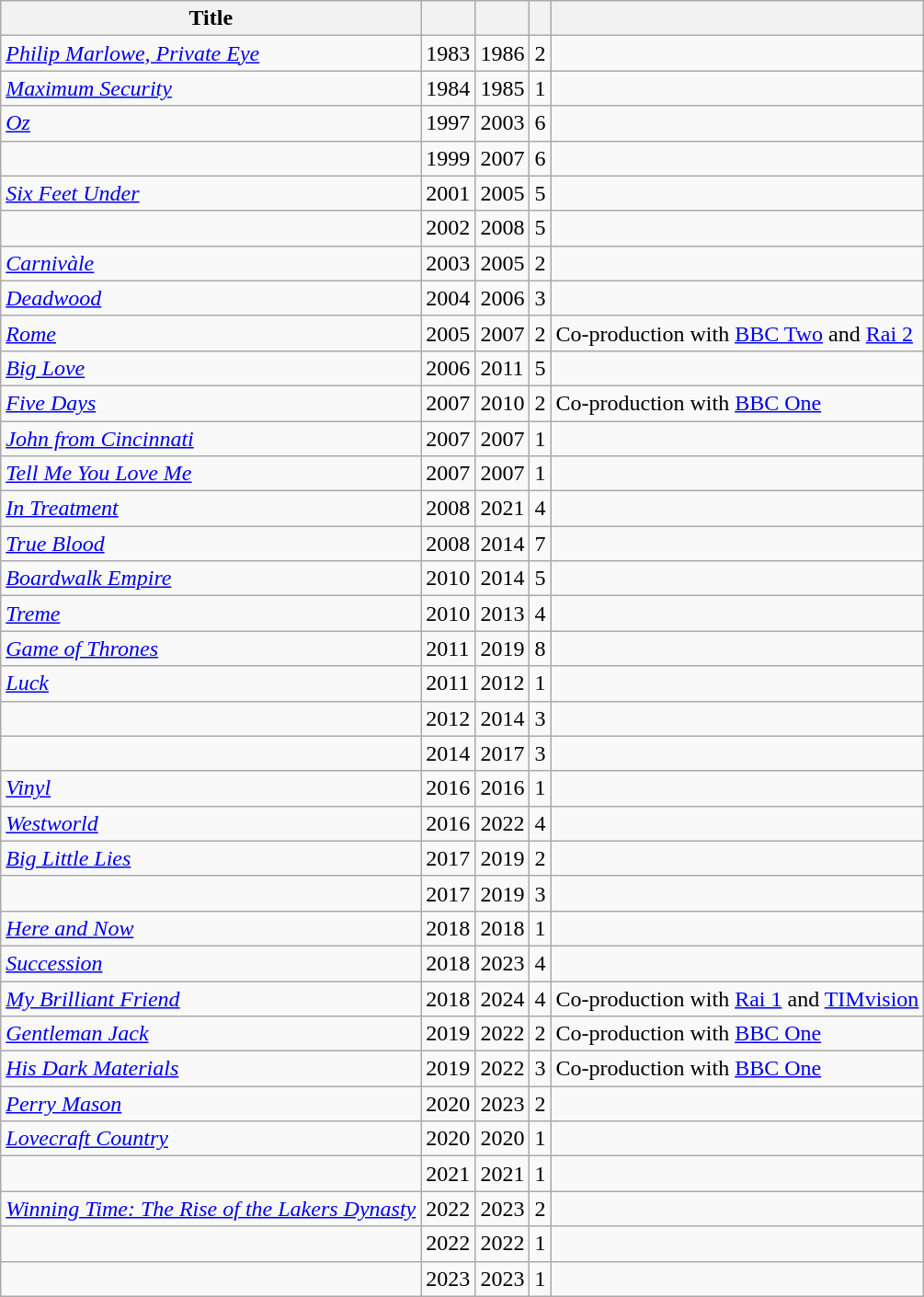<table class="wikitable sortable">
<tr>
<th>Title</th>
<th></th>
<th></th>
<th></th>
<th></th>
</tr>
<tr>
<td><em><a href='#'>Philip Marlowe, Private Eye</a></em></td>
<td>1983</td>
<td>1986</td>
<td>2</td>
<td></td>
</tr>
<tr>
<td><em><a href='#'>Maximum Security</a></em></td>
<td>1984</td>
<td>1985</td>
<td>1</td>
<td></td>
</tr>
<tr>
<td><em><a href='#'>Oz</a></em></td>
<td>1997</td>
<td>2003</td>
<td>6</td>
<td></td>
</tr>
<tr>
<td><em></em></td>
<td>1999</td>
<td>2007</td>
<td>6</td>
<td></td>
</tr>
<tr>
<td><em><a href='#'>Six Feet Under</a></em></td>
<td>2001</td>
<td>2005</td>
<td>5</td>
<td></td>
</tr>
<tr>
<td><em></em></td>
<td>2002</td>
<td>2008</td>
<td>5</td>
<td></td>
</tr>
<tr>
<td><em><a href='#'>Carnivàle</a></em></td>
<td>2003</td>
<td>2005</td>
<td>2</td>
<td></td>
</tr>
<tr>
<td><em><a href='#'>Deadwood</a></em></td>
<td>2004</td>
<td>2006</td>
<td>3</td>
<td></td>
</tr>
<tr>
<td><em><a href='#'>Rome</a></em></td>
<td>2005</td>
<td>2007</td>
<td>2</td>
<td>Co-production with <a href='#'>BBC Two</a> and <a href='#'>Rai 2</a></td>
</tr>
<tr>
<td><em><a href='#'>Big Love</a></em></td>
<td>2006</td>
<td>2011</td>
<td>5</td>
<td></td>
</tr>
<tr>
<td><em><a href='#'>Five Days</a></em></td>
<td>2007</td>
<td>2010</td>
<td>2</td>
<td>Co-production with <a href='#'>BBC One</a></td>
</tr>
<tr>
<td><em><a href='#'>John from Cincinnati</a></em></td>
<td>2007</td>
<td>2007</td>
<td>1</td>
<td></td>
</tr>
<tr>
<td><em><a href='#'>Tell Me You Love Me</a></em></td>
<td>2007</td>
<td>2007</td>
<td>1</td>
<td></td>
</tr>
<tr>
<td><em><a href='#'>In Treatment</a></em></td>
<td>2008</td>
<td>2021</td>
<td>4</td>
<td></td>
</tr>
<tr>
<td><em><a href='#'>True Blood</a></em></td>
<td>2008</td>
<td>2014</td>
<td>7</td>
<td></td>
</tr>
<tr>
<td><em><a href='#'>Boardwalk Empire</a></em></td>
<td>2010</td>
<td>2014</td>
<td>5</td>
<td></td>
</tr>
<tr>
<td><em><a href='#'>Treme</a></em></td>
<td>2010</td>
<td>2013</td>
<td>4</td>
<td></td>
</tr>
<tr>
<td><em><a href='#'>Game of Thrones</a></em></td>
<td>2011</td>
<td>2019</td>
<td>8</td>
<td></td>
</tr>
<tr>
<td><em><a href='#'>Luck</a></em></td>
<td>2011</td>
<td>2012</td>
<td>1</td>
<td></td>
</tr>
<tr>
<td><em></em></td>
<td>2012</td>
<td>2014</td>
<td>3</td>
<td></td>
</tr>
<tr>
<td><em></em></td>
<td>2014</td>
<td>2017</td>
<td>3</td>
<td></td>
</tr>
<tr>
<td><em><a href='#'>Vinyl</a></em></td>
<td>2016</td>
<td>2016</td>
<td>1</td>
<td></td>
</tr>
<tr>
<td><em><a href='#'>Westworld</a></em></td>
<td>2016</td>
<td>2022</td>
<td>4</td>
<td></td>
</tr>
<tr>
<td><em><a href='#'>Big Little Lies</a></em></td>
<td>2017</td>
<td>2019</td>
<td>2</td>
<td></td>
</tr>
<tr>
<td><em></em></td>
<td>2017</td>
<td>2019</td>
<td>3</td>
<td></td>
</tr>
<tr>
<td><em><a href='#'>Here and Now</a></em></td>
<td>2018</td>
<td>2018</td>
<td>1</td>
<td></td>
</tr>
<tr>
<td><em><a href='#'>Succession</a></em></td>
<td>2018</td>
<td>2023</td>
<td>4</td>
<td></td>
</tr>
<tr>
<td><em><a href='#'>My Brilliant Friend</a></em></td>
<td>2018</td>
<td>2024</td>
<td>4</td>
<td>Co-production with <a href='#'>Rai 1</a> and <a href='#'>TIMvision</a></td>
</tr>
<tr>
<td><em><a href='#'>Gentleman Jack</a></em></td>
<td>2019</td>
<td>2022</td>
<td>2</td>
<td>Co-production with <a href='#'>BBC One</a></td>
</tr>
<tr>
<td><em><a href='#'>His Dark Materials</a></em></td>
<td>2019</td>
<td>2022</td>
<td>3</td>
<td>Co-production with <a href='#'>BBC One</a></td>
</tr>
<tr>
<td><em><a href='#'>Perry Mason</a></em></td>
<td>2020</td>
<td>2023</td>
<td>2</td>
<td></td>
</tr>
<tr>
<td><em><a href='#'>Lovecraft Country</a></em></td>
<td>2020</td>
<td>2020</td>
<td>1</td>
<td></td>
</tr>
<tr>
<td><em></em></td>
<td>2021</td>
<td>2021</td>
<td>1</td>
<td></td>
</tr>
<tr>
<td><em><a href='#'>Winning Time: The Rise of the Lakers Dynasty</a></em></td>
<td>2022</td>
<td>2023</td>
<td>2</td>
<td></td>
</tr>
<tr>
<td><em></em></td>
<td>2022</td>
<td>2022</td>
<td>1</td>
<td></td>
</tr>
<tr>
<td><em></em></td>
<td>2023</td>
<td>2023</td>
<td>1</td>
<td></td>
</tr>
</table>
